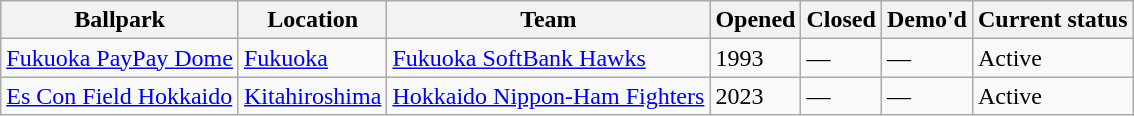<table class="wikitable sortable">
<tr>
<th>Ballpark</th>
<th>Location</th>
<th>Team</th>
<th>Opened</th>
<th>Closed</th>
<th>Demo'd</th>
<th>Current status</th>
</tr>
<tr>
<td><a href='#'>Fukuoka PayPay Dome</a></td>
<td><a href='#'>Fukuoka</a></td>
<td><a href='#'>Fukuoka SoftBank Hawks</a></td>
<td>1993</td>
<td>—</td>
<td>—</td>
<td>Active</td>
</tr>
<tr>
<td><a href='#'>Es Con Field Hokkaido</a></td>
<td><a href='#'>Kitahiroshima</a></td>
<td><a href='#'>Hokkaido Nippon-Ham Fighters</a></td>
<td>2023</td>
<td>—</td>
<td>—</td>
<td>Active</td>
</tr>
</table>
